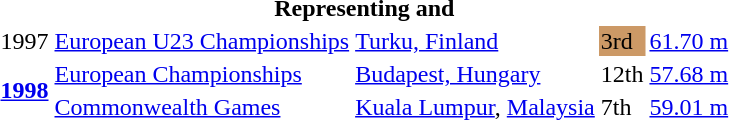<table>
<tr>
<th colspan="6">Representing  and </th>
</tr>
<tr>
<td>1997</td>
<td><a href='#'>European U23 Championships</a></td>
<td><a href='#'>Turku, Finland</a></td>
<td bgcolor="cc9966">3rd</td>
<td><a href='#'>61.70 m</a></td>
</tr>
<tr>
<td rowspan=2><strong><a href='#'>1998</a></strong></td>
<td><a href='#'>European Championships</a></td>
<td><a href='#'>Budapest, Hungary</a></td>
<td>12th</td>
<td><a href='#'>57.68 m</a></td>
</tr>
<tr>
<td><a href='#'>Commonwealth Games</a></td>
<td><a href='#'>Kuala Lumpur</a>, <a href='#'>Malaysia</a></td>
<td>7th</td>
<td><a href='#'>59.01 m</a></td>
</tr>
</table>
